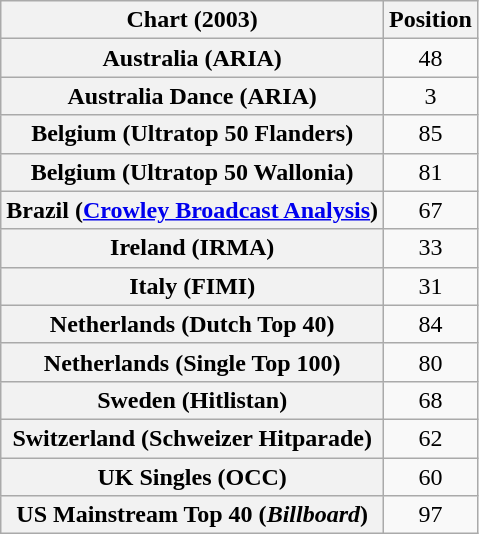<table class="wikitable sortable plainrowheaders" style="text-align:center">
<tr>
<th scope="col">Chart (2003)</th>
<th scope="col">Position</th>
</tr>
<tr>
<th scope="row">Australia (ARIA)</th>
<td>48</td>
</tr>
<tr>
<th scope="row">Australia Dance (ARIA)</th>
<td>3</td>
</tr>
<tr>
<th scope="row">Belgium (Ultratop 50 Flanders)</th>
<td>85</td>
</tr>
<tr>
<th scope="row">Belgium (Ultratop 50 Wallonia)</th>
<td>81</td>
</tr>
<tr>
<th scope="row">Brazil (<a href='#'>Crowley Broadcast Analysis</a>)</th>
<td>67</td>
</tr>
<tr>
<th scope="row">Ireland (IRMA)</th>
<td>33</td>
</tr>
<tr>
<th scope="row">Italy (FIMI)</th>
<td>31</td>
</tr>
<tr>
<th scope="row">Netherlands (Dutch Top 40)</th>
<td>84</td>
</tr>
<tr>
<th scope="row">Netherlands (Single Top 100)</th>
<td>80</td>
</tr>
<tr>
<th scope="row">Sweden (Hitlistan)</th>
<td>68</td>
</tr>
<tr>
<th scope="row">Switzerland (Schweizer Hitparade)</th>
<td>62</td>
</tr>
<tr>
<th scope="row">UK Singles (OCC)</th>
<td>60</td>
</tr>
<tr>
<th scope="row">US Mainstream Top 40 (<em>Billboard</em>)</th>
<td>97</td>
</tr>
</table>
